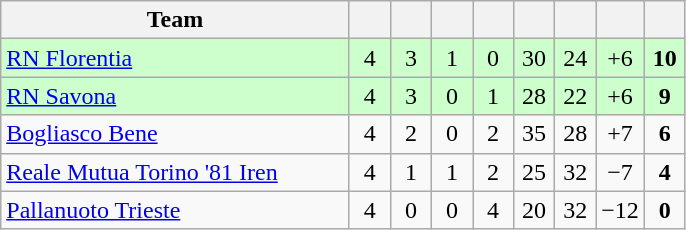<table class="wikitable" style="text-align:center;">
<tr>
<th width=225>Team</th>
<th width=20></th>
<th width=20></th>
<th width=20></th>
<th width=20></th>
<th width=20></th>
<th width=20></th>
<th width=20></th>
<th width=20></th>
</tr>
<tr style="background:#cfc;">
<td align="left"> <a href='#'>RN Florentia</a></td>
<td>4</td>
<td>3</td>
<td>1</td>
<td>0</td>
<td>30</td>
<td>24</td>
<td>+6</td>
<td><strong>10</strong></td>
</tr>
<tr style="background:#cfc;">
<td align="left"> <a href='#'>RN Savona</a></td>
<td>4</td>
<td>3</td>
<td>0</td>
<td>1</td>
<td>28</td>
<td>22</td>
<td>+6</td>
<td><strong>9</strong></td>
</tr>
<tr>
<td align="left"> <a href='#'>Bogliasco Bene</a></td>
<td>4</td>
<td>2</td>
<td>0</td>
<td>2</td>
<td>35</td>
<td>28</td>
<td>+7</td>
<td><strong>6</strong></td>
</tr>
<tr>
<td align="left"> <a href='#'>Reale Mutua Torino '81 Iren</a></td>
<td>4</td>
<td>1</td>
<td>1</td>
<td>2</td>
<td>25</td>
<td>32</td>
<td>−7</td>
<td><strong>4</strong></td>
</tr>
<tr>
<td align="left"> <a href='#'>Pallanuoto Trieste</a></td>
<td>4</td>
<td>0</td>
<td>0</td>
<td>4</td>
<td>20</td>
<td>32</td>
<td>−12</td>
<td><strong>0</strong></td>
</tr>
</table>
